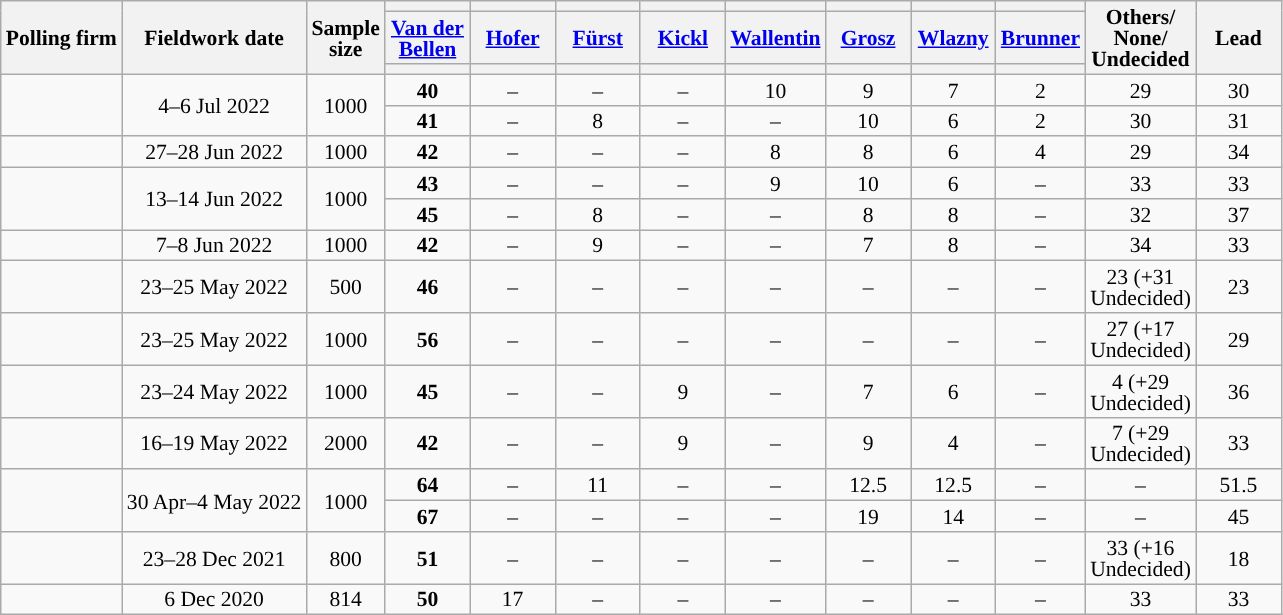<table class="wikitable sortable tpl-blanktable" style="text-align:center;font-size:90%;line-height:14px;">
<tr>
<th rowspan="3">Polling firm</th>
<th rowspan="3">Fieldwork date</th>
<th rowspan="3">Sample<br>size</th>
<th class="unsortable"></th>
<th class="unsortable"></th>
<th class="unsortable"></th>
<th class="unsortable"></th>
<th class="unsortable"></th>
<th class="unsortable"></th>
<th class="unsortable"></th>
<th class="unsortable"></th>
<th rowspan="3" class="unsortable" style="width:50px;">Others/<br>None/<br>Undecided</th>
<th rowspan="3" class="unsortable" style="width:50px;">Lead</th>
</tr>
<tr>
<th class="unsortable" style="width:50px;"><a href='#'>Van der Bellen</a><br></th>
<th class="unsortable" style="width:50px;"><a href='#'>Hofer</a><br></th>
<th class="unsortable" style="width:50px;"><a href='#'>Fürst</a><br></th>
<th class="unsortable" style="width:50px;"><a href='#'>Kickl</a><br></th>
<th class="unsortable" style="width:50px;"><a href='#'>Wallentin</a><br></th>
<th class="unsortable" style="width:50px;"><a href='#'>Grosz</a><br></th>
<th class="unsortable" style="width:50px;"><a href='#'>Wlazny</a><br></th>
<th class="unsortable" style="width:50px;"><a href='#'>Brunner</a><br></th>
</tr>
<tr>
<th style="background:"></th>
<th style="background:"></th>
<th style="background:"></th>
<th style="background:"></th>
<th style="background:"></th>
<th style="background:"></th>
<th style="background:"></th>
<th style="background:"></th>
</tr>
<tr>
<td rowspan="2"></td>
<td rowspan="2">4–6 Jul 2022</td>
<td rowspan="2">1000</td>
<td><strong>40</strong></td>
<td>–</td>
<td>–</td>
<td>–</td>
<td>10</td>
<td>9</td>
<td>7</td>
<td>2</td>
<td>29</td>
<td style="background:">30</td>
</tr>
<tr>
<td><strong>41</strong></td>
<td>–</td>
<td>8</td>
<td>–</td>
<td>–</td>
<td>10</td>
<td>6</td>
<td>2</td>
<td>30</td>
<td style="background:">31</td>
</tr>
<tr>
<td></td>
<td>27–28 Jun 2022</td>
<td>1000</td>
<td><strong>42</strong></td>
<td>–</td>
<td>–</td>
<td>–</td>
<td>8</td>
<td>8</td>
<td>6</td>
<td>4</td>
<td>29</td>
<td style="background:">34</td>
</tr>
<tr>
<td rowspan="2"></td>
<td rowspan="2">13–14 Jun 2022</td>
<td rowspan="2">1000</td>
<td><strong>43</strong></td>
<td>–</td>
<td>–</td>
<td>–</td>
<td>9</td>
<td>10</td>
<td>6</td>
<td>–</td>
<td>33</td>
<td style="background:">33</td>
</tr>
<tr>
<td><strong>45</strong></td>
<td>–</td>
<td>8</td>
<td>–</td>
<td>–</td>
<td>8</td>
<td>8</td>
<td>–</td>
<td>32</td>
<td style="background:">37</td>
</tr>
<tr>
<td></td>
<td>7–8 Jun 2022</td>
<td>1000</td>
<td><strong>42</strong></td>
<td>–</td>
<td>9</td>
<td>–</td>
<td>–</td>
<td>7</td>
<td>8</td>
<td>–</td>
<td>34</td>
<td style="background:">33</td>
</tr>
<tr>
<td></td>
<td>23–25 May 2022</td>
<td>500</td>
<td><strong>46</strong></td>
<td>–</td>
<td>–</td>
<td>–</td>
<td>–</td>
<td>–</td>
<td>–</td>
<td>–</td>
<td>23 (+31 Undecided)</td>
<td style="background:">23</td>
</tr>
<tr>
<td></td>
<td>23–25 May 2022</td>
<td>1000</td>
<td><strong>56</strong></td>
<td>–</td>
<td>–</td>
<td>–</td>
<td>–</td>
<td>–</td>
<td>–</td>
<td>–</td>
<td>27 (+17 Undecided)</td>
<td style="background:">29</td>
</tr>
<tr>
<td></td>
<td>23–24 May 2022</td>
<td>1000</td>
<td><strong>45</strong></td>
<td>–</td>
<td>–</td>
<td>9</td>
<td>–</td>
<td>7</td>
<td>6</td>
<td>–</td>
<td>4 (+29 Undecided)</td>
<td style="background:">36</td>
</tr>
<tr>
<td></td>
<td>16–19 May 2022</td>
<td>2000</td>
<td><strong>42</strong></td>
<td>–</td>
<td>–</td>
<td>9</td>
<td>–</td>
<td>9</td>
<td>4</td>
<td>–</td>
<td>7 (+29 Undecided)</td>
<td style="background:">33</td>
</tr>
<tr>
<td rowspan="2"></td>
<td rowspan="2">30 Apr–4 May 2022</td>
<td rowspan="2">1000</td>
<td><strong>64</strong></td>
<td>–</td>
<td>11</td>
<td>–</td>
<td>–</td>
<td>12.5</td>
<td>12.5</td>
<td>–</td>
<td>–</td>
<td style="background:">51.5</td>
</tr>
<tr>
<td><strong>67</strong></td>
<td>–</td>
<td>–</td>
<td>–</td>
<td>–</td>
<td>19</td>
<td>14</td>
<td>–</td>
<td>–</td>
<td style="background:">45</td>
</tr>
<tr>
<td></td>
<td data-sort-value="2021-12-28">23–28 Dec 2021</td>
<td>800</td>
<td><strong>51</strong></td>
<td>–</td>
<td>–</td>
<td>–</td>
<td>–</td>
<td>–</td>
<td>–</td>
<td>–</td>
<td>33 (+16 Undecided)</td>
<td style="background:">18</td>
</tr>
<tr>
<td></td>
<td data-sort-value="2020-12-06">6 Dec 2020</td>
<td>814</td>
<td><strong>50</strong></td>
<td>17</td>
<td>–</td>
<td>–</td>
<td>–</td>
<td>–</td>
<td>–</td>
<td>–</td>
<td>33</td>
<td style="background:">33</td>
</tr>
</table>
